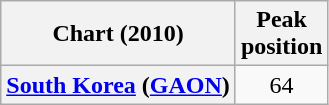<table class="wikitable plainrowheaders" style="text-align:center">
<tr>
<th>Chart (2010)</th>
<th>Peak<br>position</th>
</tr>
<tr>
<th scope="row"><a href='#'>South Korea</a> (<a href='#'>GAON</a>)</th>
<td>64</td>
</tr>
</table>
